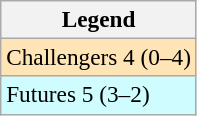<table class=wikitable style=font-size:97%>
<tr>
<th>Legend</th>
</tr>
<tr style="background:moccasin;">
<td>Challengers 4 (0–4)</td>
</tr>
<tr style="background:#cffcff;">
<td>Futures 5 (3–2)</td>
</tr>
</table>
